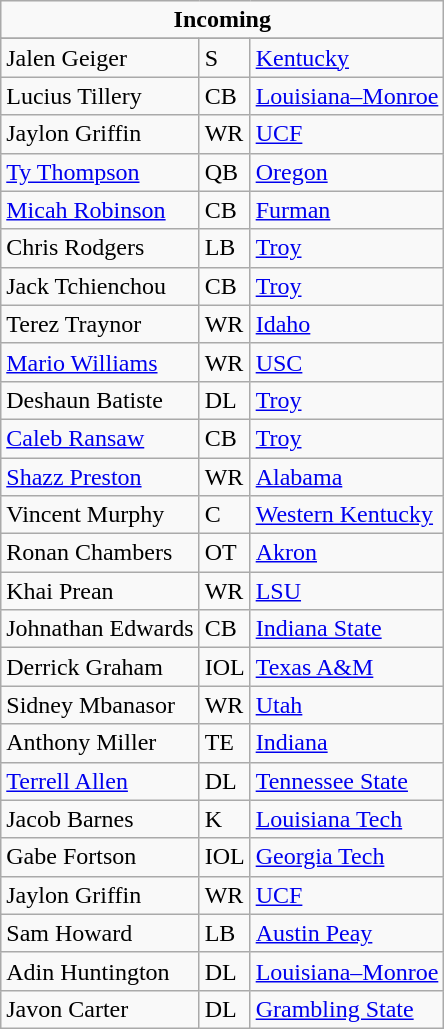<table class="wikitable">
<tr>
<td align="center" Colspan="3"><strong>Incoming</strong><br></td>
</tr>
<tr>
</tr>
<tr>
<td>Jalen Geiger</td>
<td>S</td>
<td><a href='#'>Kentucky</a></td>
</tr>
<tr>
<td>Lucius Tillery</td>
<td>CB</td>
<td><a href='#'>Louisiana–Monroe</a></td>
</tr>
<tr>
<td>Jaylon Griffin</td>
<td>WR</td>
<td><a href='#'>UCF</a></td>
</tr>
<tr>
<td><a href='#'>Ty Thompson</a></td>
<td>QB</td>
<td><a href='#'>Oregon</a></td>
</tr>
<tr>
<td><a href='#'>Micah Robinson</a></td>
<td>CB</td>
<td><a href='#'>Furman</a></td>
</tr>
<tr>
<td>Chris Rodgers</td>
<td>LB</td>
<td><a href='#'>Troy</a></td>
</tr>
<tr>
<td>Jack Tchienchou</td>
<td>CB</td>
<td><a href='#'>Troy</a></td>
</tr>
<tr>
<td>Terez Traynor</td>
<td>WR</td>
<td><a href='#'>Idaho</a></td>
</tr>
<tr>
<td><a href='#'>Mario Williams</a></td>
<td>WR</td>
<td><a href='#'>USC</a></td>
</tr>
<tr>
<td>Deshaun Batiste</td>
<td>DL</td>
<td><a href='#'>Troy</a></td>
</tr>
<tr>
<td><a href='#'>Caleb Ransaw</a></td>
<td>CB</td>
<td><a href='#'>Troy</a></td>
</tr>
<tr>
<td><a href='#'>Shazz Preston</a></td>
<td>WR</td>
<td><a href='#'>Alabama</a></td>
</tr>
<tr>
<td>Vincent Murphy</td>
<td>C</td>
<td><a href='#'>Western Kentucky</a></td>
</tr>
<tr>
<td>Ronan Chambers</td>
<td>OT</td>
<td><a href='#'>Akron</a></td>
</tr>
<tr>
<td>Khai Prean</td>
<td>WR</td>
<td><a href='#'>LSU</a></td>
</tr>
<tr>
<td>Johnathan Edwards</td>
<td>CB</td>
<td><a href='#'>Indiana State</a></td>
</tr>
<tr>
<td>Derrick Graham</td>
<td>IOL</td>
<td><a href='#'>Texas A&M</a></td>
</tr>
<tr>
<td>Sidney Mbanasor</td>
<td>WR</td>
<td><a href='#'>Utah</a></td>
</tr>
<tr>
<td>Anthony Miller</td>
<td>TE</td>
<td><a href='#'>Indiana</a></td>
</tr>
<tr>
<td><a href='#'>Terrell Allen</a></td>
<td>DL</td>
<td><a href='#'>Tennessee State</a></td>
</tr>
<tr>
<td>Jacob Barnes</td>
<td>K</td>
<td><a href='#'>Louisiana Tech</a></td>
</tr>
<tr>
<td>Gabe Fortson</td>
<td>IOL</td>
<td><a href='#'>Georgia Tech</a></td>
</tr>
<tr>
<td>Jaylon Griffin</td>
<td>WR</td>
<td><a href='#'>UCF</a></td>
</tr>
<tr>
<td>Sam Howard</td>
<td>LB</td>
<td><a href='#'>Austin Peay</a></td>
</tr>
<tr>
<td>Adin Huntington</td>
<td>DL</td>
<td><a href='#'>Louisiana–Monroe</a></td>
</tr>
<tr>
<td>Javon Carter</td>
<td>DL</td>
<td><a href='#'>Grambling State</a></td>
</tr>
</table>
